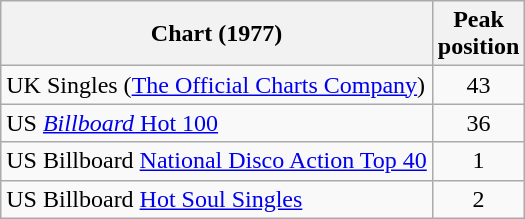<table class="wikitable sortable">
<tr>
<th>Chart (1977)</th>
<th>Peak<br>position</th>
</tr>
<tr>
<td>UK Singles (<a href='#'>The Official Charts Company</a>)</td>
<td align="center">43</td>
</tr>
<tr>
<td align="left">US <a href='#'><em>Billboard</em> Hot 100</a></td>
<td align="center">36</td>
</tr>
<tr>
<td align="left">US  Billboard <a href='#'>National Disco Action Top 40</a></td>
<td style="text-align:center;">1</td>
</tr>
<tr>
<td align="left">US  Billboard <a href='#'>Hot Soul Singles</a></td>
<td align="center">2</td>
</tr>
</table>
